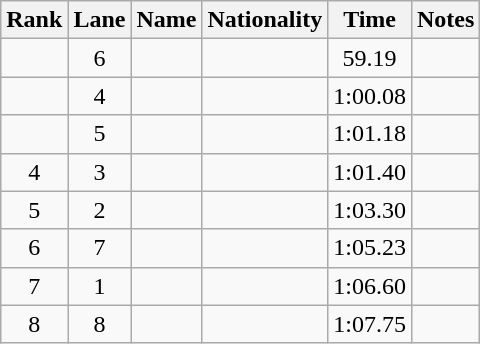<table class="wikitable sortable" style="text-align:center">
<tr>
<th>Rank</th>
<th>Lane</th>
<th>Name</th>
<th>Nationality</th>
<th>Time</th>
<th>Notes</th>
</tr>
<tr>
<td></td>
<td>6</td>
<td align=left></td>
<td align=left></td>
<td>59.19</td>
<td><strong></strong></td>
</tr>
<tr>
<td></td>
<td>4</td>
<td align=left></td>
<td align=left></td>
<td>1:00.08</td>
<td></td>
</tr>
<tr>
<td></td>
<td>5</td>
<td align=left></td>
<td align=left></td>
<td>1:01.18</td>
<td></td>
</tr>
<tr>
<td>4</td>
<td>3</td>
<td align=left></td>
<td align=left></td>
<td>1:01.40</td>
<td></td>
</tr>
<tr>
<td>5</td>
<td>2</td>
<td align=left></td>
<td align=left></td>
<td>1:03.30</td>
<td></td>
</tr>
<tr>
<td>6</td>
<td>7</td>
<td align=left></td>
<td align=left></td>
<td>1:05.23</td>
<td></td>
</tr>
<tr>
<td>7</td>
<td>1</td>
<td align=left></td>
<td align=left></td>
<td>1:06.60</td>
<td></td>
</tr>
<tr>
<td>8</td>
<td>8</td>
<td align=left></td>
<td align=left></td>
<td>1:07.75</td>
<td></td>
</tr>
</table>
